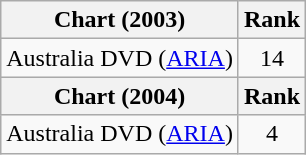<table class="wikitable sortable plainrowheaders" style="text-align:center">
<tr>
<th>Chart (2003)</th>
<th>Rank</th>
</tr>
<tr>
<td>Australia DVD (<a href='#'>ARIA</a>)</td>
<td align="center">14</td>
</tr>
<tr>
<th>Chart (2004)</th>
<th>Rank</th>
</tr>
<tr>
<td>Australia DVD (<a href='#'>ARIA</a>)</td>
<td align="center">4</td>
</tr>
</table>
